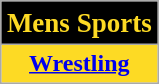<table class="wikitable">
<tr style="font-weight:bold; text-align:center; background-color:#000000;">
<th colspan="2" style="font-size:large; background-color:#000000; color:#fdda24;">Mens Sports</th>
</tr>
<tr style="font-weight:bold; text-align:center; background-color:#fdda24;">
<td><a href='#'>Wrestling</a></td>
</tr>
</table>
